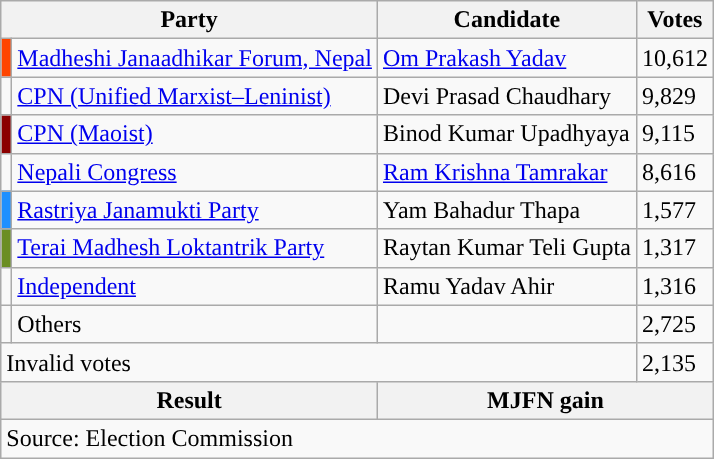<table class="wikitable">
<tr>
<th colspan="2">Party</th>
<th>Candidate</th>
<th>Votes</th>
</tr>
<tr>
<td style="background-color:orangered"></td>
<td><a href='#'>Madheshi Janaadhikar Forum, Nepal</a></td>
<td><a href='#'>Om Prakash Yadav</a></td>
<td>10,612</td>
</tr>
<tr>
<td style="background-color:"></td>
<td><a href='#'>CPN (Unified Marxist–Leninist)</a></td>
<td>Devi Prasad Chaudhary</td>
<td>9,829</td>
</tr>
<tr>
<td style="background-color:darkred"></td>
<td><a href='#'>CPN (Maoist)</a></td>
<td>Binod Kumar Upadhyaya</td>
<td>9,115</td>
</tr>
<tr>
<td style="background-color:"></td>
<td><a href='#'>Nepali Congress</a></td>
<td><a href='#'>Ram Krishna Tamrakar</a></td>
<td>8,616</td>
</tr>
<tr>
<td style="background-color:dodgerblue"></td>
<td><a href='#'>Rastriya Janamukti Party</a></td>
<td>Yam Bahadur Thapa</td>
<td>1,577</td>
</tr>
<tr>
<td style="background-color:olivedrab"></td>
<td><a href='#'>Terai Madhesh Loktantrik Party</a></td>
<td>Raytan Kumar Teli Gupta</td>
<td>1,317</td>
</tr>
<tr>
<td style="background-color:"></td>
<td><a href='#'>Independent</a></td>
<td>Ramu Yadav Ahir</td>
<td>1,316</td>
</tr>
<tr>
<td></td>
<td>Others</td>
<td></td>
<td>2,725</td>
</tr>
<tr>
<td colspan="3">Invalid votes</td>
<td>2,135</td>
</tr>
<tr>
<th colspan="2">Result</th>
<th colspan="2">MJFN gain</th>
</tr>
<tr>
<td colspan="4">Source: Election Commission</td>
</tr>
</table>
